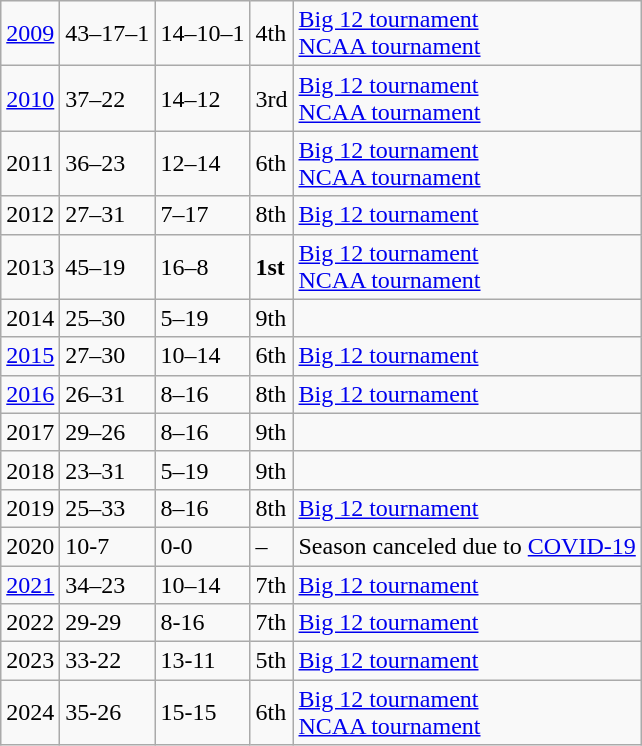<table class="wikitable">
<tr>
<td><a href='#'>2009</a></td>
<td>43–17–1</td>
<td>14–10–1</td>
<td>4th</td>
<td><a href='#'>Big 12 tournament</a><br><a href='#'>NCAA tournament</a></td>
</tr>
<tr>
<td><a href='#'>2010</a></td>
<td>37–22</td>
<td>14–12</td>
<td>3rd</td>
<td><a href='#'>Big 12 tournament</a><br><a href='#'>NCAA tournament</a></td>
</tr>
<tr>
<td>2011</td>
<td>36–23</td>
<td>12–14</td>
<td>6th</td>
<td><a href='#'>Big 12 tournament</a><br><a href='#'>NCAA tournament</a></td>
</tr>
<tr>
<td>2012</td>
<td>27–31</td>
<td>7–17</td>
<td>8th</td>
<td><a href='#'>Big 12 tournament</a></td>
</tr>
<tr>
<td>2013</td>
<td>45–19</td>
<td>16–8</td>
<td><strong>1st</strong></td>
<td><a href='#'>Big 12 tournament</a><br><a href='#'>NCAA tournament</a></td>
</tr>
<tr>
<td>2014</td>
<td>25–30</td>
<td>5–19</td>
<td>9th</td>
<td></td>
</tr>
<tr>
<td><a href='#'>2015</a></td>
<td>27–30</td>
<td>10–14</td>
<td>6th</td>
<td><a href='#'>Big 12 tournament</a></td>
</tr>
<tr>
<td><a href='#'>2016</a></td>
<td>26–31</td>
<td>8–16</td>
<td>8th</td>
<td><a href='#'>Big 12 tournament</a></td>
</tr>
<tr>
<td>2017</td>
<td>29–26</td>
<td>8–16</td>
<td>9th</td>
<td></td>
</tr>
<tr>
<td>2018</td>
<td>23–31</td>
<td>5–19</td>
<td>9th</td>
<td></td>
</tr>
<tr>
<td>2019</td>
<td>25–33</td>
<td>8–16</td>
<td>8th</td>
<td><a href='#'>Big 12 tournament</a></td>
</tr>
<tr>
<td>2020</td>
<td>10-7</td>
<td>0-0</td>
<td>–</td>
<td>Season canceled due to <a href='#'>COVID-19</a></td>
</tr>
<tr>
<td><a href='#'>2021</a></td>
<td>34–23</td>
<td>10–14</td>
<td>7th</td>
<td><a href='#'>Big 12 tournament</a></td>
</tr>
<tr>
<td>2022</td>
<td>29-29</td>
<td>8-16</td>
<td>7th</td>
<td><a href='#'>Big 12 tournament</a></td>
</tr>
<tr>
<td>2023</td>
<td>33-22</td>
<td>13-11</td>
<td>5th</td>
<td><a href='#'>Big 12 tournament</a></td>
</tr>
<tr>
<td>2024</td>
<td>35-26</td>
<td>15-15</td>
<td>6th</td>
<td><a href='#'>Big 12 tournament</a><br><a href='#'>NCAA tournament</a></td>
</tr>
</table>
